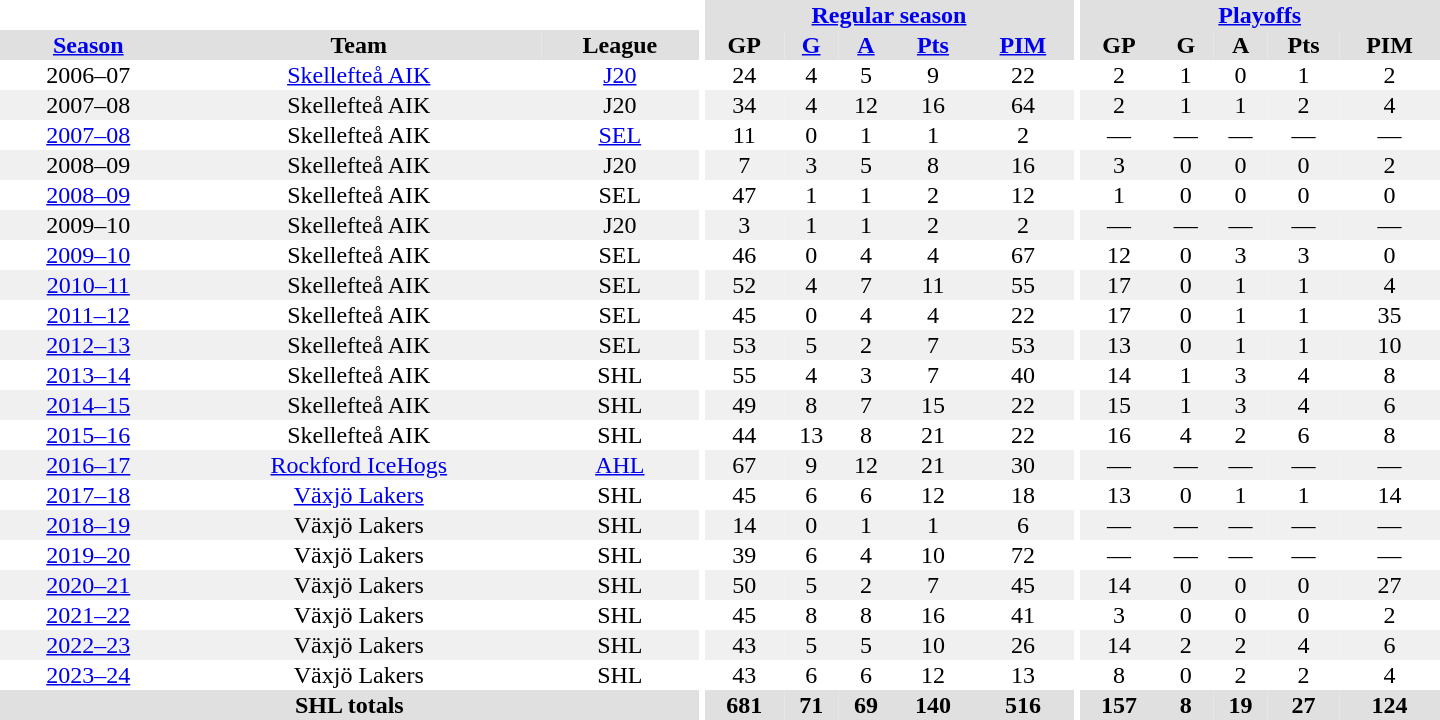<table border="0" cellpadding="1" cellspacing="0" style="text-align:center; width:60em">
<tr bgcolor="#e0e0e0">
<th colspan="3" bgcolor="#ffffff"></th>
<th rowspan="99" bgcolor="#ffffff"></th>
<th colspan="5"><a href='#'>Regular season</a></th>
<th rowspan="99" bgcolor="#ffffff"></th>
<th colspan="5"><a href='#'>Playoffs</a></th>
</tr>
<tr bgcolor="#e0e0e0">
<th><a href='#'>Season</a></th>
<th>Team</th>
<th>League</th>
<th>GP</th>
<th><a href='#'>G</a></th>
<th><a href='#'>A</a></th>
<th><a href='#'>Pts</a></th>
<th><a href='#'>PIM</a></th>
<th>GP</th>
<th>G</th>
<th>A</th>
<th>Pts</th>
<th>PIM</th>
</tr>
<tr>
<td>2006–07</td>
<td><a href='#'>Skellefteå AIK</a></td>
<td><a href='#'>J20</a></td>
<td>24</td>
<td>4</td>
<td>5</td>
<td>9</td>
<td>22</td>
<td>2</td>
<td>1</td>
<td>0</td>
<td>1</td>
<td>2</td>
</tr>
<tr bgcolor="#f0f0f0">
<td>2007–08</td>
<td>Skellefteå AIK</td>
<td>J20</td>
<td>34</td>
<td>4</td>
<td>12</td>
<td>16</td>
<td>64</td>
<td>2</td>
<td>1</td>
<td>1</td>
<td>2</td>
<td>4</td>
</tr>
<tr>
<td><a href='#'>2007–08</a></td>
<td>Skellefteå AIK</td>
<td><a href='#'>SEL</a></td>
<td>11</td>
<td>0</td>
<td>1</td>
<td>1</td>
<td>2</td>
<td>—</td>
<td>—</td>
<td>—</td>
<td>—</td>
<td>—</td>
</tr>
<tr bgcolor="#f0f0f0">
<td>2008–09</td>
<td>Skellefteå AIK</td>
<td>J20</td>
<td>7</td>
<td>3</td>
<td>5</td>
<td>8</td>
<td>16</td>
<td>3</td>
<td>0</td>
<td>0</td>
<td>0</td>
<td>2</td>
</tr>
<tr>
<td><a href='#'>2008–09</a></td>
<td>Skellefteå AIK</td>
<td>SEL</td>
<td>47</td>
<td>1</td>
<td>1</td>
<td>2</td>
<td>12</td>
<td>1</td>
<td>0</td>
<td>0</td>
<td>0</td>
<td>0</td>
</tr>
<tr bgcolor="#f0f0f0">
<td>2009–10</td>
<td>Skellefteå AIK</td>
<td>J20</td>
<td>3</td>
<td>1</td>
<td>1</td>
<td>2</td>
<td>2</td>
<td>—</td>
<td>—</td>
<td>—</td>
<td>—</td>
<td>—</td>
</tr>
<tr>
<td><a href='#'>2009–10</a></td>
<td>Skellefteå AIK</td>
<td>SEL</td>
<td>46</td>
<td>0</td>
<td>4</td>
<td>4</td>
<td>67</td>
<td>12</td>
<td>0</td>
<td>3</td>
<td>3</td>
<td>0</td>
</tr>
<tr bgcolor="#f0f0f0">
<td><a href='#'>2010–11</a></td>
<td>Skellefteå AIK</td>
<td>SEL</td>
<td>52</td>
<td>4</td>
<td>7</td>
<td>11</td>
<td>55</td>
<td>17</td>
<td>0</td>
<td>1</td>
<td>1</td>
<td>4</td>
</tr>
<tr>
<td><a href='#'>2011–12</a></td>
<td>Skellefteå AIK</td>
<td>SEL</td>
<td>45</td>
<td>0</td>
<td>4</td>
<td>4</td>
<td>22</td>
<td>17</td>
<td>0</td>
<td>1</td>
<td>1</td>
<td>35</td>
</tr>
<tr bgcolor="#f0f0f0">
<td><a href='#'>2012–13</a></td>
<td>Skellefteå AIK</td>
<td>SEL</td>
<td>53</td>
<td>5</td>
<td>2</td>
<td>7</td>
<td>53</td>
<td>13</td>
<td>0</td>
<td>1</td>
<td>1</td>
<td>10</td>
</tr>
<tr>
<td><a href='#'>2013–14</a></td>
<td>Skellefteå AIK</td>
<td>SHL</td>
<td>55</td>
<td>4</td>
<td>3</td>
<td>7</td>
<td>40</td>
<td>14</td>
<td>1</td>
<td>3</td>
<td>4</td>
<td>8</td>
</tr>
<tr bgcolor="#f0f0f0">
<td><a href='#'>2014–15</a></td>
<td>Skellefteå AIK</td>
<td>SHL</td>
<td>49</td>
<td>8</td>
<td>7</td>
<td>15</td>
<td>22</td>
<td>15</td>
<td>1</td>
<td>3</td>
<td>4</td>
<td>6</td>
</tr>
<tr>
<td><a href='#'>2015–16</a></td>
<td>Skellefteå AIK</td>
<td>SHL</td>
<td>44</td>
<td>13</td>
<td>8</td>
<td>21</td>
<td>22</td>
<td>16</td>
<td>4</td>
<td>2</td>
<td>6</td>
<td>8</td>
</tr>
<tr bgcolor="#f0f0f0">
<td><a href='#'>2016–17</a></td>
<td><a href='#'>Rockford IceHogs</a></td>
<td><a href='#'>AHL</a></td>
<td>67</td>
<td>9</td>
<td>12</td>
<td>21</td>
<td>30</td>
<td>—</td>
<td>—</td>
<td>—</td>
<td>—</td>
<td>—</td>
</tr>
<tr>
<td><a href='#'>2017–18</a></td>
<td><a href='#'>Växjö Lakers</a></td>
<td>SHL</td>
<td>45</td>
<td>6</td>
<td>6</td>
<td>12</td>
<td>18</td>
<td>13</td>
<td>0</td>
<td>1</td>
<td>1</td>
<td>14</td>
</tr>
<tr bgcolor="#f0f0f0">
<td><a href='#'>2018–19</a></td>
<td>Växjö Lakers</td>
<td>SHL</td>
<td>14</td>
<td>0</td>
<td>1</td>
<td>1</td>
<td>6</td>
<td>—</td>
<td>—</td>
<td>—</td>
<td>—</td>
<td>—</td>
</tr>
<tr>
<td><a href='#'>2019–20</a></td>
<td>Växjö Lakers</td>
<td>SHL</td>
<td>39</td>
<td>6</td>
<td>4</td>
<td>10</td>
<td>72</td>
<td>—</td>
<td>—</td>
<td>—</td>
<td>—</td>
<td>—</td>
</tr>
<tr bgcolor="#f0f0f0">
<td><a href='#'>2020–21</a></td>
<td>Växjö Lakers</td>
<td>SHL</td>
<td>50</td>
<td>5</td>
<td>2</td>
<td>7</td>
<td>45</td>
<td>14</td>
<td>0</td>
<td>0</td>
<td>0</td>
<td>27</td>
</tr>
<tr>
<td><a href='#'>2021–22</a></td>
<td>Växjö Lakers</td>
<td>SHL</td>
<td>45</td>
<td>8</td>
<td>8</td>
<td>16</td>
<td>41</td>
<td>3</td>
<td>0</td>
<td>0</td>
<td>0</td>
<td>2</td>
</tr>
<tr bgcolor="#f0f0f0">
<td><a href='#'>2022–23</a></td>
<td>Växjö Lakers</td>
<td>SHL</td>
<td>43</td>
<td>5</td>
<td>5</td>
<td>10</td>
<td>26</td>
<td>14</td>
<td>2</td>
<td>2</td>
<td>4</td>
<td>6</td>
</tr>
<tr>
<td><a href='#'>2023–24</a></td>
<td>Växjö Lakers</td>
<td>SHL</td>
<td>43</td>
<td>6</td>
<td>6</td>
<td>12</td>
<td>13</td>
<td>8</td>
<td>0</td>
<td>2</td>
<td>2</td>
<td>4</td>
</tr>
<tr bgcolor="#e0e0e0">
<th colspan="3">SHL totals</th>
<th>681</th>
<th>71</th>
<th>69</th>
<th>140</th>
<th>516</th>
<th>157</th>
<th>8</th>
<th>19</th>
<th>27</th>
<th>124</th>
</tr>
</table>
